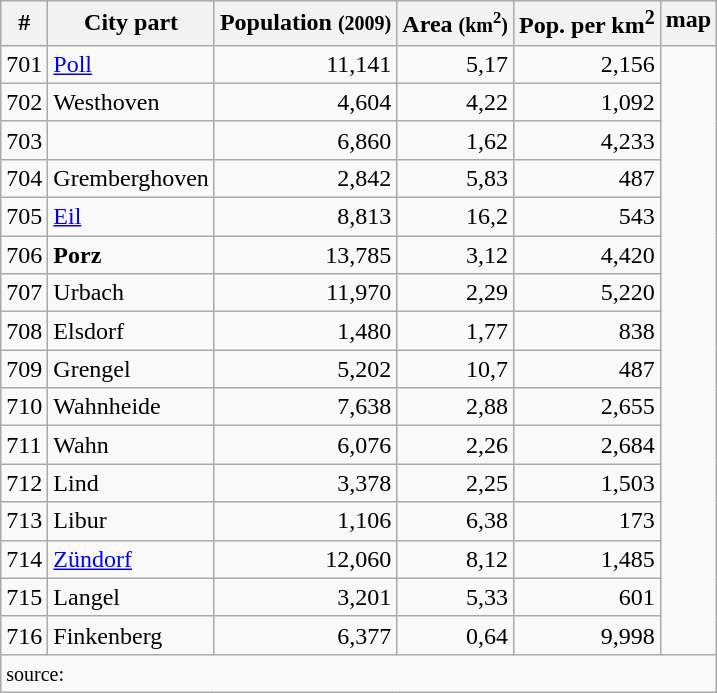<table class="wikitable sortable">
<tr ---->
<th>#</th>
<th>City part</th>
<th>Population <small>(2009)</small></th>
<th>Area <small>(km<sup>2</sup>)</small></th>
<th>Pop. per km<sup>2</sup></th>
<th valign="top" class="unsortable">map</th>
</tr>
<tr align="right">
<td align="left">701</td>
<td align="left"><a href='#'>Poll</a></td>
<td>11,141</td>
<td>5,17</td>
<td>2,156</td>
<td rowspan="16"></td>
</tr>
<tr align="right">
<td align="left">702</td>
<td align="left">Westhoven</td>
<td>4,604</td>
<td>4,22</td>
<td>1,092</td>
</tr>
<tr align="right">
<td align="left">703</td>
<td align="left"></td>
<td>6,860</td>
<td>1,62</td>
<td>4,233</td>
</tr>
<tr align="right">
<td align="left">704</td>
<td align="left">Gremberghoven</td>
<td>2,842</td>
<td>5,83</td>
<td>487</td>
</tr>
<tr align="right">
<td align="left">705</td>
<td align="left"><a href='#'>Eil</a></td>
<td>8,813</td>
<td>16,2</td>
<td>543</td>
</tr>
<tr align="right">
<td align="left">706</td>
<td align="left"><strong>Porz</strong></td>
<td>13,785</td>
<td>3,12</td>
<td>4,420</td>
</tr>
<tr align="right">
<td align="left">707</td>
<td align="left">Urbach</td>
<td>11,970</td>
<td>2,29</td>
<td>5,220</td>
</tr>
<tr align="right">
<td align="left">708</td>
<td align="left">Elsdorf</td>
<td>1,480</td>
<td>1,77</td>
<td>838</td>
</tr>
<tr align="right">
<td align="left">709</td>
<td align="left">Grengel</td>
<td>5,202</td>
<td>10,7</td>
<td>487</td>
</tr>
<tr align="right">
<td align="left">710</td>
<td align="left">Wahnheide</td>
<td>7,638</td>
<td>2,88</td>
<td>2,655</td>
</tr>
<tr align="right">
<td align="left">711</td>
<td align="left">Wahn</td>
<td>6,076</td>
<td>2,26</td>
<td>2,684</td>
</tr>
<tr align="right">
<td align="left">712</td>
<td align="left">Lind</td>
<td>3,378</td>
<td>2,25</td>
<td>1,503</td>
</tr>
<tr align="right">
<td align="left">713</td>
<td align="left">Libur</td>
<td>1,106</td>
<td>6,38</td>
<td>173</td>
</tr>
<tr align="right">
<td align="left">714</td>
<td align="left"><a href='#'>Zündorf</a></td>
<td>12,060</td>
<td>8,12</td>
<td>1,485</td>
</tr>
<tr align="right">
<td align="left">715</td>
<td align="left">Langel</td>
<td>3,201</td>
<td>5,33</td>
<td>601</td>
</tr>
<tr align="right">
<td align="left">716</td>
<td align="left">Finkenberg</td>
<td>6,377</td>
<td>0,64</td>
<td>9,998</td>
</tr>
<tr>
<td colspan="6"><small>source:  </small></td>
</tr>
</table>
